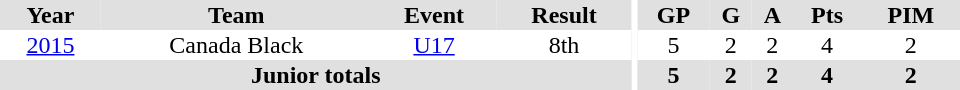<table border="0" cellpadding="1" cellspacing="0" ID="Table3" style="text-align:center; width:40em;">
<tr bgcolor="#e0e0e0">
<th>Year</th>
<th>Team</th>
<th>Event</th>
<th>Result</th>
<th rowspan="99" bgcolor="#ffffff"></th>
<th>GP</th>
<th>G</th>
<th>A</th>
<th>Pts</th>
<th>PIM</th>
</tr>
<tr>
<td><a href='#'>2015</a></td>
<td>Canada Black</td>
<td><a href='#'>U17</a></td>
<td>8th</td>
<td>5</td>
<td>2</td>
<td>2</td>
<td>4</td>
<td>2</td>
</tr>
<tr bgcolor="#e0e0e0">
<th colspan="4">Junior totals</th>
<th>5</th>
<th>2</th>
<th>2</th>
<th>4</th>
<th>2</th>
</tr>
</table>
